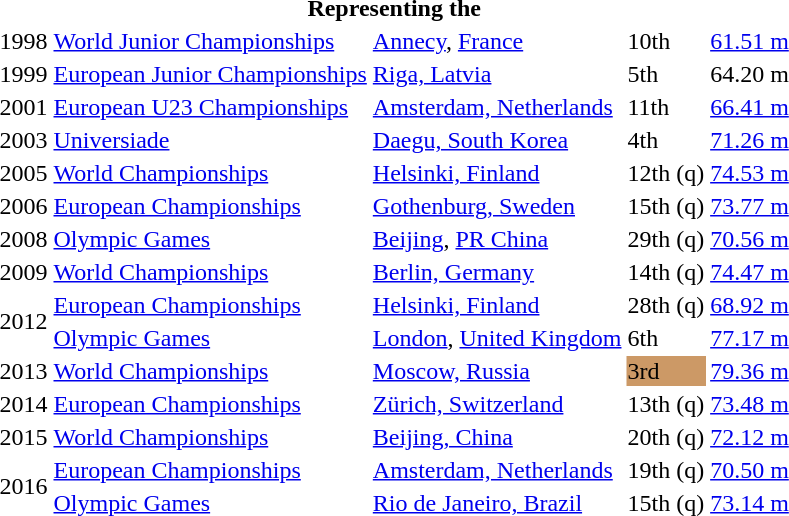<table>
<tr>
<th colspan="6">Representing the </th>
</tr>
<tr>
<td>1998</td>
<td><a href='#'>World Junior Championships</a></td>
<td><a href='#'>Annecy</a>, <a href='#'>France</a></td>
<td>10th</td>
<td><a href='#'>61.51 m</a></td>
</tr>
<tr>
<td>1999</td>
<td><a href='#'>European Junior Championships</a></td>
<td><a href='#'>Riga, Latvia</a></td>
<td>5th</td>
<td>64.20 m</td>
</tr>
<tr>
<td>2001</td>
<td><a href='#'>European U23 Championships</a></td>
<td><a href='#'>Amsterdam, Netherlands</a></td>
<td>11th</td>
<td><a href='#'>66.41 m</a></td>
</tr>
<tr>
<td>2003</td>
<td><a href='#'>Universiade</a></td>
<td><a href='#'>Daegu, South Korea</a></td>
<td>4th</td>
<td><a href='#'>71.26 m</a></td>
</tr>
<tr>
<td>2005</td>
<td><a href='#'>World Championships</a></td>
<td><a href='#'>Helsinki, Finland</a></td>
<td>12th (q)</td>
<td><a href='#'>74.53 m</a></td>
</tr>
<tr>
<td>2006</td>
<td><a href='#'>European Championships</a></td>
<td><a href='#'>Gothenburg, Sweden</a></td>
<td>15th (q)</td>
<td><a href='#'>73.77 m</a></td>
</tr>
<tr>
<td>2008</td>
<td><a href='#'>Olympic Games</a></td>
<td><a href='#'>Beijing</a>, <a href='#'>PR China</a></td>
<td>29th (q)</td>
<td><a href='#'>70.56 m</a></td>
</tr>
<tr>
<td>2009</td>
<td><a href='#'>World Championships</a></td>
<td><a href='#'>Berlin, Germany</a></td>
<td>14th (q)</td>
<td><a href='#'>74.47 m</a></td>
</tr>
<tr>
<td rowspan=2>2012</td>
<td><a href='#'>European Championships</a></td>
<td><a href='#'>Helsinki, Finland</a></td>
<td>28th (q)</td>
<td><a href='#'>68.92 m</a></td>
</tr>
<tr>
<td><a href='#'>Olympic Games</a></td>
<td><a href='#'>London</a>, <a href='#'>United Kingdom</a></td>
<td>6th</td>
<td><a href='#'>77.17 m</a></td>
</tr>
<tr>
<td>2013</td>
<td><a href='#'>World Championships</a></td>
<td><a href='#'>Moscow, Russia</a></td>
<td bgcolor="cc9966">3rd</td>
<td><a href='#'>79.36 m</a></td>
</tr>
<tr>
<td>2014</td>
<td><a href='#'>European Championships</a></td>
<td><a href='#'>Zürich, Switzerland</a></td>
<td>13th (q)</td>
<td><a href='#'>73.48 m</a></td>
</tr>
<tr>
<td>2015</td>
<td><a href='#'>World Championships</a></td>
<td><a href='#'>Beijing, China</a></td>
<td>20th (q)</td>
<td><a href='#'>72.12 m</a></td>
</tr>
<tr>
<td rowspan=2>2016</td>
<td><a href='#'>European Championships</a></td>
<td><a href='#'>Amsterdam, Netherlands</a></td>
<td>19th (q)</td>
<td><a href='#'>70.50 m</a></td>
</tr>
<tr>
<td><a href='#'>Olympic Games</a></td>
<td><a href='#'>Rio de Janeiro, Brazil</a></td>
<td>15th (q)</td>
<td><a href='#'>73.14 m</a></td>
</tr>
</table>
